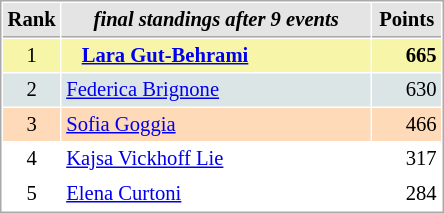<table cellspacing="1" cellpadding="3" style="border:1px solid #AAAAAA;font-size:86%">
<tr style="background-color: #E4E4E4;">
<th style="border-bottom:1px solid #AAAAAA; width: 10px;">Rank</th>
<th style="border-bottom:1px solid #AAAAAA; width: 200px;"><em>final standings after 9 events</em></th>
<th style="border-bottom:1px solid #AAAAAA; width: 40px;">Points</th>
</tr>
<tr style="background:#f7f6a8;">
<td align=center>1</td>
<td>   <strong><a href='#'>Lara Gut-Behrami</a></strong> </td>
<td align=right><strong>665</strong></td>
</tr>
<tr style="background:#dce5e5;">
<td align=center>2</td>
<td> <a href='#'>Federica Brignone</a></td>
<td align=right>630</td>
</tr>
<tr style="background:#ffdab9;">
<td align=center>3</td>
<td> <a href='#'>Sofia Goggia</a></td>
<td align=right>466</td>
</tr>
<tr>
<td align=center>4</td>
<td> <a href='#'>Kajsa Vickhoff Lie</a></td>
<td align=right>317</td>
</tr>
<tr>
<td align=center>5</td>
<td> <a href='#'>Elena Curtoni</a></td>
<td align=right>284</td>
</tr>
</table>
